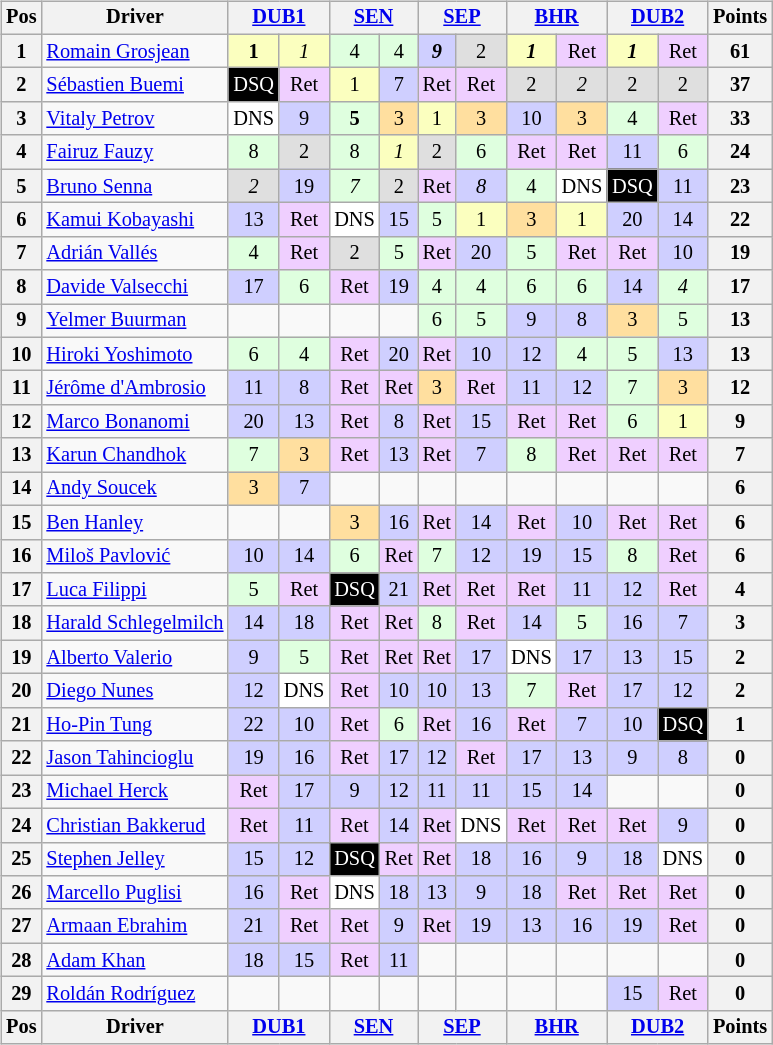<table>
<tr>
<td><br><table class="wikitable" style="font-size: 85%; text-align:center;">
<tr style="background:#f9f9f9" valign="top">
<th valign="middle">Pos</th>
<th valign="middle">Driver</th>
<th colspan=2><a href='#'>DUB1</a><br></th>
<th colspan=2><a href='#'>SEN</a><br></th>
<th colspan=2><a href='#'>SEP</a><br></th>
<th colspan=2><a href='#'>BHR</a><br></th>
<th colspan=2><a href='#'>DUB2</a><br></th>
<th valign="middle">Points</th>
</tr>
<tr>
<th>1</th>
<td align="left"> <a href='#'>Romain Grosjean</a></td>
<td style="background:#FBFFBF;"><strong>1</strong></td>
<td style="background:#FBFFBF;"><em>1</em></td>
<td style="background:#DFFFDF;">4</td>
<td style="background:#DFFFDF;">4</td>
<td style="background:#CFCFFF;"><strong><em>9</em></strong></td>
<td style="background:#DFDFDF;">2</td>
<td style="background:#FBFFBF;"><strong><em>1</em></strong></td>
<td style="background:#EFCFFF;">Ret</td>
<td style="background:#FBFFBF;"><strong><em>1</em></strong></td>
<td style="background:#EFCFFF;">Ret</td>
<th><strong>61</strong></th>
</tr>
<tr>
<th>2</th>
<td align="left"> <a href='#'>Sébastien Buemi</a></td>
<td style="background:#000000; color:white">DSQ</td>
<td style="background:#EFCFFF;">Ret</td>
<td style="background:#FBFFBF;">1</td>
<td style="background:#CFCFFF;">7</td>
<td style="background:#EFCFFF;">Ret</td>
<td style="background:#EFCFFF;">Ret</td>
<td style="background:#DFDFDF;">2</td>
<td style="background:#DFDFDF;"><em>2</em></td>
<td style="background:#DFDFDF;">2</td>
<td style="background:#DFDFDF;">2</td>
<th><strong>37</strong></th>
</tr>
<tr>
<th>3</th>
<td align="left"> <a href='#'>Vitaly Petrov</a></td>
<td style="background:#FFFFFF;">DNS</td>
<td style="background:#CFCFFF;">9</td>
<td style="background:#DFFFDF;"><strong>5</strong></td>
<td style="background:#FFDF9F;">3</td>
<td style="background:#FBFFBF;">1</td>
<td style="background:#FFDF9F;">3</td>
<td style="background:#CFCFFF;">10</td>
<td style="background:#FFDF9F;">3</td>
<td style="background:#DFFFDF;">4</td>
<td style="background:#EFCFFF;">Ret</td>
<th><strong>33</strong></th>
</tr>
<tr>
<th>4</th>
<td align="left"> <a href='#'>Fairuz Fauzy</a></td>
<td style="background:#DFFFDF;">8</td>
<td style="background:#DFDFDF;">2</td>
<td style="background:#DFFFDF;">8</td>
<td style="background:#FBFFBF;"><em>1</em></td>
<td style="background:#DFDFDF;">2</td>
<td style="background:#DFFFDF;">6</td>
<td style="background:#EFCFFF;">Ret</td>
<td style="background:#EFCFFF;">Ret</td>
<td style="background:#CFCFFF;">11</td>
<td style="background:#DFFFDF;">6</td>
<th><strong>24</strong></th>
</tr>
<tr>
<th>5</th>
<td align="left"> <a href='#'>Bruno Senna</a></td>
<td style="background:#DFDFDF;"><em>2</em></td>
<td style="background:#CFCFFF;">19</td>
<td style="background:#DFFFDF;"><em>7</em></td>
<td style="background:#DFDFDF;">2</td>
<td style="background:#EFCFFF;">Ret</td>
<td style="background:#CFCFFF;"><em>8</em></td>
<td style="background:#DFFFDF;">4</td>
<td style="background:#FFFFFF;">DNS</td>
<td style="background:#000000; color:white">DSQ</td>
<td style="background:#CFCFFF;">11</td>
<th><strong>23</strong></th>
</tr>
<tr>
<th>6</th>
<td align="left"> <a href='#'>Kamui Kobayashi</a></td>
<td style="background:#CFCFFF;">13</td>
<td style="background:#EFCFFF;">Ret</td>
<td style="background:#FFFFFF;">DNS</td>
<td style="background:#CFCFFF;">15</td>
<td style="background:#DFFFDF;">5</td>
<td style="background:#FBFFBF;">1</td>
<td style="background:#FFDF9F;">3</td>
<td style="background:#FBFFBF;">1</td>
<td style="background:#CFCFFF;">20</td>
<td style="background:#CFCFFF;">14</td>
<th><strong>22</strong></th>
</tr>
<tr>
<th>7</th>
<td align="left"> <a href='#'>Adrián Vallés</a></td>
<td style="background:#DFFFDF;">4</td>
<td style="background:#EFCFFF;">Ret</td>
<td style="background:#DFDFDF;">2</td>
<td style="background:#DFFFDF;">5</td>
<td style="background:#EFCFFF;">Ret</td>
<td style="background:#CFCFFF;">20</td>
<td style="background:#DFFFDF;">5</td>
<td style="background:#EFCFFF;">Ret</td>
<td style="background:#EFCFFF;">Ret</td>
<td style="background:#CFCFFF;">10</td>
<th><strong>19</strong></th>
</tr>
<tr>
<th>8</th>
<td align="left"> <a href='#'>Davide Valsecchi</a></td>
<td style="background:#CFCFFF;">17</td>
<td style="background:#DFFFDF;">6</td>
<td style="background:#EFCFFF;">Ret</td>
<td style="background:#CFCFFF;">19</td>
<td style="background:#DFFFDF;">4</td>
<td style="background:#DFFFDF;">4</td>
<td style="background:#DFFFDF;">6</td>
<td style="background:#DFFFDF;">6</td>
<td style="background:#CFCFFF;">14</td>
<td style="background:#DFFFDF;"><em>4</em></td>
<th><strong>17</strong></th>
</tr>
<tr>
<th>9</th>
<td align="left"> <a href='#'>Yelmer Buurman</a></td>
<td></td>
<td></td>
<td></td>
<td></td>
<td style="background:#DFFFDF;">6</td>
<td style="background:#DFFFDF;">5</td>
<td style="background:#CFCFFF;">9</td>
<td style="background:#CFCFFF;">8</td>
<td style="background:#FFDF9F;">3</td>
<td style="background:#DFFFDF;">5</td>
<th><strong>13</strong></th>
</tr>
<tr>
<th>10</th>
<td align="left"> <a href='#'>Hiroki Yoshimoto</a></td>
<td style="background:#DFFFDF;">6</td>
<td style="background:#DFFFDF;">4</td>
<td style="background:#EFCFFF;">Ret</td>
<td style="background:#CFCFFF;">20</td>
<td style="background:#EFCFFF;">Ret</td>
<td style="background:#CFCFFF;">10</td>
<td style="background:#CFCFFF;">12</td>
<td style="background:#DFFFDF;">4</td>
<td style="background:#DFFFDF;">5</td>
<td style="background:#CFCFFF;">13</td>
<th><strong>13</strong></th>
</tr>
<tr>
<th>11</th>
<td align="left"> <a href='#'>Jérôme d'Ambrosio</a></td>
<td style="background:#CFCFFF;">11</td>
<td style="background:#CFCFFF;">8</td>
<td style="background:#EFCFFF;">Ret</td>
<td style="background:#EFCFFF;">Ret</td>
<td style="background:#FFDF9F;">3</td>
<td style="background:#EFCFFF;">Ret</td>
<td style="background:#CFCFFF;">11</td>
<td style="background:#CFCFFF;">12</td>
<td style="background:#DFFFDF;">7</td>
<td style="background:#FFDF9F;">3</td>
<th><strong>12</strong></th>
</tr>
<tr>
<th>12</th>
<td align="left"> <a href='#'>Marco Bonanomi</a></td>
<td style="background:#CFCFFF;">20</td>
<td style="background:#CFCFFF;">13</td>
<td style="background:#EFCFFF;">Ret</td>
<td style="background:#CFCFFF;">8</td>
<td style="background:#EFCFFF;">Ret</td>
<td style="background:#CFCFFF;">15</td>
<td style="background:#EFCFFF;">Ret</td>
<td style="background:#EFCFFF;">Ret</td>
<td style="background:#DFFFDF;">6</td>
<td style="background:#FBFFBF;">1</td>
<th><strong>9</strong></th>
</tr>
<tr>
<th>13</th>
<td align="left"> <a href='#'>Karun Chandhok</a></td>
<td style="background:#DFFFDF;">7</td>
<td style="background:#FFDF9F;">3</td>
<td style="background:#EFCFFF;">Ret</td>
<td style="background:#CFCFFF;">13</td>
<td style="background:#EFCFFF;">Ret</td>
<td style="background:#CFCFFF;">7</td>
<td style="background:#DFFFDF;">8</td>
<td style="background:#EFCFFF;">Ret</td>
<td style="background:#EFCFFF;">Ret</td>
<td style="background:#EFCFFF;">Ret</td>
<th><strong>7</strong></th>
</tr>
<tr>
<th>14</th>
<td align="left"> <a href='#'>Andy Soucek</a></td>
<td style="background:#FFDF9F;">3</td>
<td style="background:#CFCFFF;">7</td>
<td></td>
<td></td>
<td></td>
<td></td>
<td></td>
<td></td>
<td></td>
<td></td>
<th><strong>6</strong></th>
</tr>
<tr>
<th>15</th>
<td align="left"> <a href='#'>Ben Hanley</a></td>
<td></td>
<td></td>
<td style="background:#FFDF9F;">3</td>
<td style="background:#CFCFFF;">16</td>
<td style="background:#EFCFFF;">Ret</td>
<td style="background:#CFCFFF;">14</td>
<td style="background:#EFCFFF;">Ret</td>
<td style="background:#CFCFFF;">10</td>
<td style="background:#EFCFFF;">Ret</td>
<td style="background:#EFCFFF;">Ret</td>
<th><strong>6</strong></th>
</tr>
<tr>
<th>16</th>
<td align="left"> <a href='#'>Miloš Pavlović</a></td>
<td style="background:#CFCFFF;">10</td>
<td style="background:#CFCFFF;">14</td>
<td style="background:#DFFFDF;">6</td>
<td style="background:#EFCFFF;">Ret</td>
<td style="background:#DFFFDF;">7</td>
<td style="background:#CFCFFF;">12</td>
<td style="background:#CFCFFF;">19</td>
<td style="background:#CFCFFF;">15</td>
<td style="background:#DFFFDF;">8</td>
<td style="background:#EFCFFF;">Ret</td>
<th><strong>6</strong></th>
</tr>
<tr>
<th>17</th>
<td align="left"> <a href='#'>Luca Filippi</a></td>
<td style="background:#DFFFDF;">5</td>
<td style="background:#EFCFFF;">Ret</td>
<td style="background:#000000; color:white">DSQ</td>
<td style="background:#CFCFFF;">21</td>
<td style="background:#EFCFFF;">Ret</td>
<td style="background:#EFCFFF;">Ret</td>
<td style="background:#EFCFFF;">Ret</td>
<td style="background:#CFCFFF;">11</td>
<td style="background:#CFCFFF;">12</td>
<td style="background:#EFCFFF;">Ret</td>
<th><strong>4</strong></th>
</tr>
<tr>
<th>18</th>
<td align="left" nowrap> <a href='#'>Harald Schlegelmilch</a></td>
<td style="background:#CFCFFF;">14</td>
<td style="background:#CFCFFF;">18</td>
<td style="background:#EFCFFF;">Ret</td>
<td style="background:#EFCFFF;">Ret</td>
<td style="background:#DFFFDF;">8</td>
<td style="background:#EFCFFF;">Ret</td>
<td style="background:#CFCFFF;">14</td>
<td style="background:#DFFFDF;">5</td>
<td style="background:#CFCFFF;">16</td>
<td style="background:#CFCFFF;">7</td>
<th><strong>3</strong></th>
</tr>
<tr>
<th>19</th>
<td align="left"> <a href='#'>Alberto Valerio</a></td>
<td style="background:#CFCFFF;">9</td>
<td style="background:#DFFFDF;">5</td>
<td style="background:#EFCFFF;">Ret</td>
<td style="background:#EFCFFF;">Ret</td>
<td style="background:#EFCFFF;">Ret</td>
<td style="background:#CFCFFF;">17</td>
<td style="background:#FFFFFF;">DNS</td>
<td style="background:#CFCFFF;">17</td>
<td style="background:#CFCFFF;">13</td>
<td style="background:#CFCFFF;">15</td>
<th><strong>2</strong></th>
</tr>
<tr>
<th>20</th>
<td align="left"> <a href='#'>Diego Nunes</a></td>
<td style="background:#CFCFFF;">12</td>
<td style="background:#FFFFFF;">DNS</td>
<td style="background:#EFCFFF;">Ret</td>
<td style="background:#CFCFFF;">10</td>
<td style="background:#CFCFFF;">10</td>
<td style="background:#CFCFFF;">13</td>
<td style="background:#DFFFDF;">7</td>
<td style="background:#EFCFFF;">Ret</td>
<td style="background:#CFCFFF;">17</td>
<td style="background:#CFCFFF;">12</td>
<th><strong>2</strong></th>
</tr>
<tr>
<th>21</th>
<td align="left"> <a href='#'>Ho-Pin Tung</a></td>
<td style="background:#CFCFFF;">22</td>
<td style="background:#CFCFFF;">10</td>
<td style="background:#EFCFFF;">Ret</td>
<td style="background:#DFFFDF;">6</td>
<td style="background:#EFCFFF;">Ret</td>
<td style="background:#CFCFFF;">16</td>
<td style="background:#EFCFFF;">Ret</td>
<td style="background:#CFCFFF;">7</td>
<td style="background:#CFCFFF;">10</td>
<td style="background:#000000; color:white">DSQ</td>
<th><strong>1</strong></th>
</tr>
<tr>
<th>22</th>
<td align="left"> <a href='#'>Jason Tahincioglu</a></td>
<td style="background:#CFCFFF;">19</td>
<td style="background:#CFCFFF;">16</td>
<td style="background:#EFCFFF;">Ret</td>
<td style="background:#CFCFFF;">17</td>
<td style="background:#CFCFFF;">12</td>
<td style="background:#EFCFFF;">Ret</td>
<td style="background:#CFCFFF;">17</td>
<td style="background:#CFCFFF;">13</td>
<td style="background:#CFCFFF;">9</td>
<td style="background:#CFCFFF;">8</td>
<th><strong>0</strong></th>
</tr>
<tr>
<th>23</th>
<td align="left"> <a href='#'>Michael Herck</a></td>
<td style="background:#EFCFFF;">Ret</td>
<td style="background:#CFCFFF;">17</td>
<td style="background:#CFCFFF;">9</td>
<td style="background:#CFCFFF;">12</td>
<td style="background:#CFCFFF;">11</td>
<td style="background:#CFCFFF;">11</td>
<td style="background:#CFCFFF;">15</td>
<td style="background:#CFCFFF;">14</td>
<td></td>
<td></td>
<th><strong>0</strong></th>
</tr>
<tr>
<th>24</th>
<td align="left"> <a href='#'>Christian Bakkerud</a></td>
<td style="background:#EFCFFF;">Ret</td>
<td style="background:#CFCFFF;">11</td>
<td style="background:#EFCFFF;">Ret</td>
<td style="background:#CFCFFF;">14</td>
<td style="background:#EFCFFF;">Ret</td>
<td style="background:#FFFFFF;">DNS</td>
<td style="background:#EFCFFF;">Ret</td>
<td style="background:#EFCFFF;">Ret</td>
<td style="background:#EFCFFF;">Ret</td>
<td style="background:#CFCFFF;">9</td>
<th><strong>0</strong></th>
</tr>
<tr>
<th>25</th>
<td align="left"> <a href='#'>Stephen Jelley</a></td>
<td style="background:#CFCFFF;">15</td>
<td style="background:#CFCFFF;">12</td>
<td style="background:#000000; color:white">DSQ</td>
<td style="background:#EFCFFF;">Ret</td>
<td style="background:#EFCFFF;">Ret</td>
<td style="background:#CFCFFF;">18</td>
<td style="background:#CFCFFF;">16</td>
<td style="background:#CFCFFF;">9</td>
<td style="background:#CFCFFF;">18</td>
<td style="background:#FFFFFF;">DNS</td>
<th><strong>0</strong></th>
</tr>
<tr>
<th>26</th>
<td align="left"> <a href='#'>Marcello Puglisi</a></td>
<td style="background:#CFCFFF;">16</td>
<td style="background:#EFCFFF;">Ret</td>
<td style="background:#FFFFFF;">DNS</td>
<td style="background:#CFCFFF;">18</td>
<td style="background:#CFCFFF;">13</td>
<td style="background:#CFCFFF;">9</td>
<td style="background:#CFCFFF;">18</td>
<td style="background:#EFCFFF;">Ret</td>
<td style="background:#EFCFFF;">Ret</td>
<td style="background:#EFCFFF;">Ret</td>
<th><strong>0</strong></th>
</tr>
<tr>
<th>27</th>
<td align="left"> <a href='#'>Armaan Ebrahim</a></td>
<td style="background:#CFCFFF;">21</td>
<td style="background:#EFCFFF;">Ret</td>
<td style="background:#EFCFFF;">Ret</td>
<td style="background:#CFCFFF;">9</td>
<td style="background:#EFCFFF;">Ret</td>
<td style="background:#CFCFFF;">19</td>
<td style="background:#CFCFFF;">13</td>
<td style="background:#CFCFFF;">16</td>
<td style="background:#CFCFFF;">19</td>
<td style="background:#EFCFFF;">Ret</td>
<th><strong>0</strong></th>
</tr>
<tr>
<th>28</th>
<td align="left"> <a href='#'>Adam Khan</a></td>
<td style="background:#CFCFFF;">18</td>
<td style="background:#CFCFFF;">15</td>
<td style="background:#EFCFFF;">Ret</td>
<td style="background:#CFCFFF;">11</td>
<td></td>
<td></td>
<td></td>
<td></td>
<td></td>
<td></td>
<th><strong>0</strong></th>
</tr>
<tr>
<th>29</th>
<td align="left"> <a href='#'>Roldán Rodríguez</a></td>
<td></td>
<td></td>
<td></td>
<td></td>
<td></td>
<td></td>
<td></td>
<td></td>
<td style="background:#CFCFFF;">15</td>
<td style="background:#EFCFFF;">Ret</td>
<th><strong>0</strong></th>
</tr>
<tr style="background:#f9f9f9" valign="top">
<th valign="middle">Pos</th>
<th valign="middle">Driver</th>
<th colspan=2><a href='#'>DUB1</a><br></th>
<th colspan=2><a href='#'>SEN</a><br></th>
<th colspan=2><a href='#'>SEP</a><br></th>
<th colspan=2><a href='#'>BHR</a><br></th>
<th colspan=2><a href='#'>DUB2</a><br></th>
<th valign="middle">Points</th>
</tr>
</table>
</td>
<td valign="top"><br></td>
</tr>
</table>
